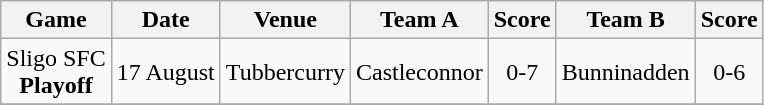<table class="wikitable">
<tr>
<th>Game</th>
<th>Date</th>
<th>Venue</th>
<th>Team A</th>
<th>Score</th>
<th>Team B</th>
<th>Score</th>
</tr>
<tr align="center">
<td>Sligo SFC<br><strong>Playoff</strong></td>
<td>17 August</td>
<td>Tubbercurry</td>
<td>Castleconnor</td>
<td>0-7</td>
<td>Bunninadden</td>
<td>0-6</td>
</tr>
<tr align="center">
</tr>
</table>
